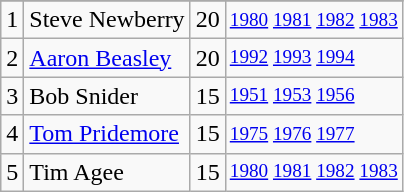<table class="wikitable">
<tr>
</tr>
<tr>
<td>1</td>
<td>Steve Newberry</td>
<td>20</td>
<td style="font-size:80%;"><a href='#'>1980</a> <a href='#'>1981</a> <a href='#'>1982</a> <a href='#'>1983</a></td>
</tr>
<tr>
<td>2</td>
<td><a href='#'>Aaron Beasley</a></td>
<td>20</td>
<td style="font-size:80%;"><a href='#'>1992</a> <a href='#'>1993</a> <a href='#'>1994</a></td>
</tr>
<tr>
<td>3</td>
<td>Bob Snider</td>
<td>15</td>
<td style="font-size:80%;"><a href='#'>1951</a> <a href='#'>1953</a> <a href='#'>1956</a></td>
</tr>
<tr>
<td>4</td>
<td><a href='#'>Tom Pridemore</a></td>
<td>15</td>
<td style="font-size:80%;"><a href='#'>1975</a> <a href='#'>1976</a> <a href='#'>1977</a></td>
</tr>
<tr>
<td>5</td>
<td>Tim Agee</td>
<td>15</td>
<td style="font-size:80%;"><a href='#'>1980</a> <a href='#'>1981</a> <a href='#'>1982</a> <a href='#'>1983</a></td>
</tr>
</table>
